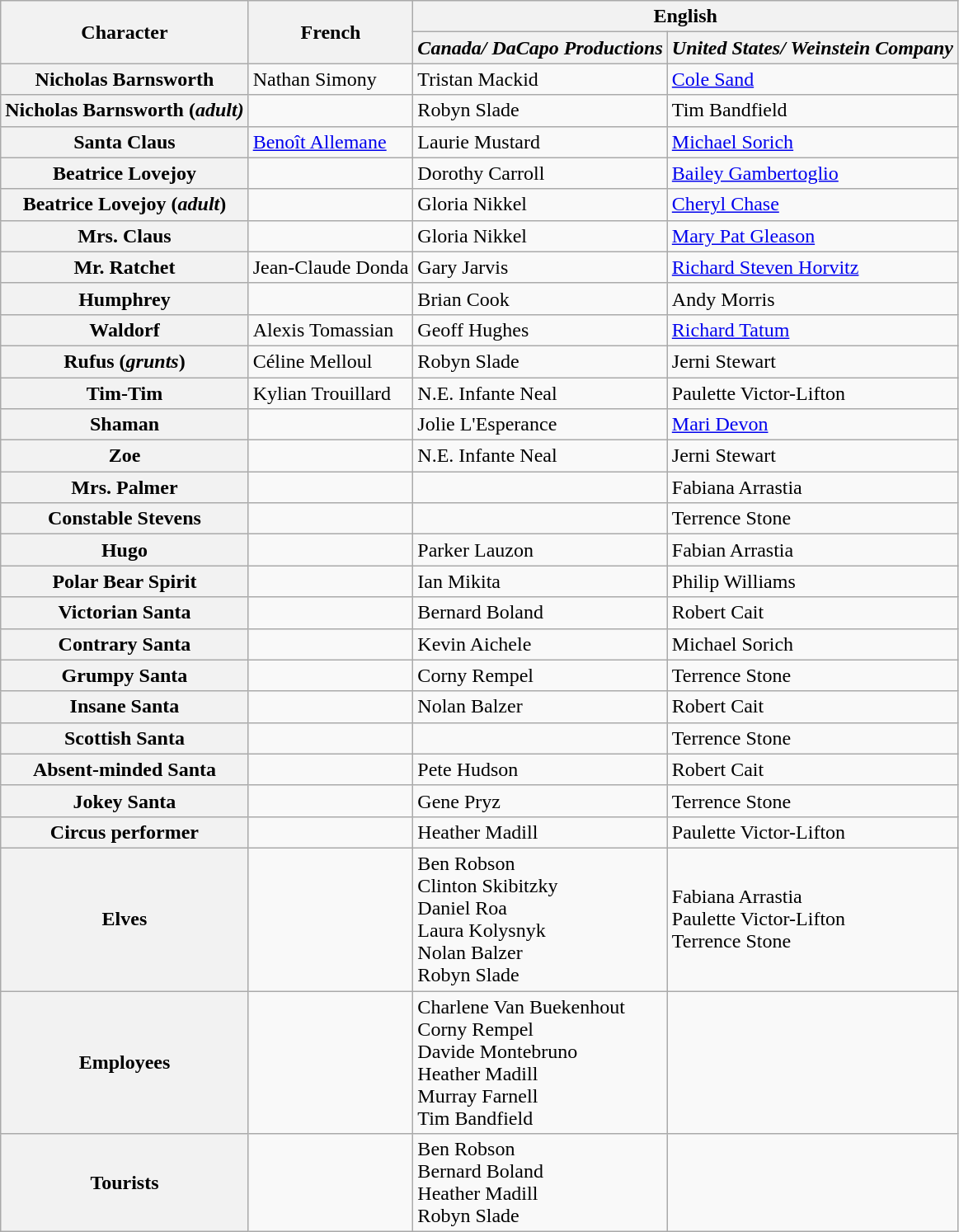<table class="wikitable mw-collapsible">
<tr>
<th rowspan="2">Character</th>
<th rowspan="2">French</th>
<th colspan="2">English</th>
</tr>
<tr>
<th><em>Canada/ DaCapo Productions</em></th>
<th><em>United States/ Weinstein Company</em></th>
</tr>
<tr>
<th>Nicholas Barnsworth</th>
<td>Nathan Simony</td>
<td>Tristan Mackid</td>
<td><a href='#'>Cole Sand</a></td>
</tr>
<tr>
<th>Nicholas Barnsworth (<em>adult)</em></th>
<td></td>
<td>Robyn Slade</td>
<td>Tim Bandfield</td>
</tr>
<tr>
<th>Santa Claus</th>
<td><a href='#'>Benoît Allemane</a></td>
<td>Laurie Mustard</td>
<td><a href='#'>Michael Sorich</a></td>
</tr>
<tr>
<th>Beatrice Lovejoy</th>
<td></td>
<td>Dorothy Carroll</td>
<td><a href='#'>Bailey Gambertoglio</a></td>
</tr>
<tr>
<th>Beatrice Lovejoy (<em>adult</em>)</th>
<td></td>
<td>Gloria Nikkel</td>
<td><a href='#'>Cheryl Chase</a></td>
</tr>
<tr>
<th>Mrs. Claus</th>
<td></td>
<td>Gloria Nikkel</td>
<td><a href='#'>Mary Pat Gleason</a></td>
</tr>
<tr>
<th>Mr. Ratchet</th>
<td>Jean-Claude Donda</td>
<td>Gary Jarvis</td>
<td><a href='#'>Richard Steven Horvitz</a></td>
</tr>
<tr>
<th>Humphrey</th>
<td></td>
<td>Brian Cook</td>
<td>Andy Morris</td>
</tr>
<tr>
<th>Waldorf</th>
<td>Alexis Tomassian</td>
<td>Geoff Hughes</td>
<td><a href='#'>Richard Tatum</a></td>
</tr>
<tr>
<th>Rufus (<em>grunts</em>)</th>
<td>Céline Melloul</td>
<td>Robyn Slade</td>
<td>Jerni Stewart</td>
</tr>
<tr>
<th>Tim-Tim</th>
<td>Kylian Trouillard</td>
<td>N.E. Infante Neal</td>
<td>Paulette Victor-Lifton</td>
</tr>
<tr>
<th>Shaman</th>
<td></td>
<td>Jolie L'Esperance</td>
<td><a href='#'>Mari Devon</a></td>
</tr>
<tr>
<th>Zoe</th>
<td></td>
<td>N.E. Infante Neal</td>
<td>Jerni Stewart</td>
</tr>
<tr>
<th>Mrs. Palmer</th>
<td></td>
<td></td>
<td>Fabiana Arrastia</td>
</tr>
<tr>
<th>Constable Stevens</th>
<td></td>
<td></td>
<td>Terrence Stone</td>
</tr>
<tr>
<th>Hugo</th>
<td></td>
<td>Parker Lauzon</td>
<td>Fabian Arrastia</td>
</tr>
<tr>
<th>Polar Bear Spirit</th>
<td></td>
<td>Ian Mikita</td>
<td>Philip Williams</td>
</tr>
<tr>
<th>Victorian Santa</th>
<td></td>
<td>Bernard Boland</td>
<td>Robert Cait</td>
</tr>
<tr>
<th>Contrary Santa</th>
<td></td>
<td>Kevin Aichele</td>
<td>Michael Sorich</td>
</tr>
<tr>
<th>Grumpy Santa</th>
<td></td>
<td>Corny Rempel</td>
<td>Terrence Stone</td>
</tr>
<tr>
<th>Insane Santa</th>
<td></td>
<td>Nolan Balzer</td>
<td>Robert Cait</td>
</tr>
<tr>
<th>Scottish Santa</th>
<td></td>
<td></td>
<td>Terrence Stone</td>
</tr>
<tr>
<th>Absent-minded Santa</th>
<td></td>
<td>Pete Hudson</td>
<td>Robert Cait</td>
</tr>
<tr>
<th>Jokey Santa</th>
<td></td>
<td>Gene Pryz</td>
<td>Terrence Stone</td>
</tr>
<tr>
<th>Circus performer</th>
<td></td>
<td>Heather Madill</td>
<td>Paulette Victor-Lifton</td>
</tr>
<tr>
<th>Elves</th>
<td></td>
<td>Ben Robson<br>Clinton Skibitzky<br>Daniel Roa<br>Laura Kolysnyk<br>Nolan Balzer<br>Robyn Slade</td>
<td>Fabiana Arrastia<br>Paulette Victor-Lifton<br>Terrence Stone</td>
</tr>
<tr>
<th>Employees</th>
<td></td>
<td>Charlene Van Buekenhout<br>Corny Rempel<br>Davide Montebruno<br>Heather Madill<br>Murray Farnell<br>Tim Bandfield</td>
<td></td>
</tr>
<tr>
<th>Tourists</th>
<td></td>
<td>Ben Robson<br>Bernard Boland<br>Heather Madill<br>Robyn Slade</td>
<td></td>
</tr>
</table>
